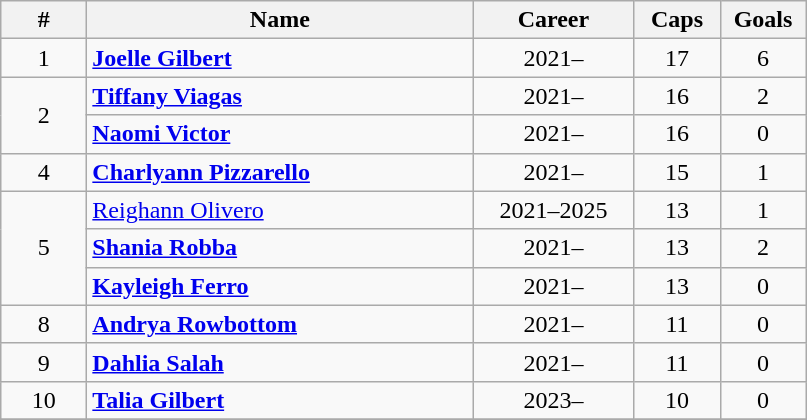<table class="wikitable sortable" style="text-align:center;">
<tr>
<th width=50px>#</th>
<th style="width:250px;">Name</th>
<th style="width:100px;">Career</th>
<th width=50px>Caps</th>
<th width=50px>Goals</th>
</tr>
<tr>
<td rowspan=1>1</td>
<td align="left"><strong><a href='#'>Joelle Gilbert</a></strong></td>
<td>2021–</td>
<td>17</td>
<td>6</td>
</tr>
<tr>
<td rowspan=2>2</td>
<td align="left"><strong><a href='#'>Tiffany Viagas</a></strong></td>
<td>2021–</td>
<td>16</td>
<td>2</td>
</tr>
<tr>
<td align="left"><strong><a href='#'>Naomi Victor</a></strong></td>
<td>2021–</td>
<td>16</td>
<td>0</td>
</tr>
<tr>
<td rowspan=1>4</td>
<td align="left"><strong><a href='#'>Charlyann Pizzarello</a></strong></td>
<td>2021–</td>
<td>15</td>
<td>1</td>
</tr>
<tr>
<td rowspan=3>5</td>
<td align="left"><a href='#'>Reighann Olivero</a></td>
<td>2021–2025</td>
<td>13</td>
<td>1</td>
</tr>
<tr>
<td align="left"><strong><a href='#'>Shania Robba</a></strong></td>
<td>2021–</td>
<td>13</td>
<td>2</td>
</tr>
<tr>
<td align="left"><strong><a href='#'>Kayleigh Ferro</a></strong></td>
<td>2021–</td>
<td>13</td>
<td>0</td>
</tr>
<tr>
<td rowspan=1>8</td>
<td align="left"><strong><a href='#'>Andrya Rowbottom</a></strong></td>
<td>2021–</td>
<td>11</td>
<td>0</td>
</tr>
<tr>
<td rowspan=1>9</td>
<td align="left"><strong><a href='#'>Dahlia Salah</a></strong></td>
<td>2021–</td>
<td>11</td>
<td>0</td>
</tr>
<tr>
<td rowspan=1>10</td>
<td align="left"><strong><a href='#'>Talia Gilbert</a></strong></td>
<td>2023–</td>
<td>10</td>
<td>0</td>
</tr>
<tr>
</tr>
</table>
